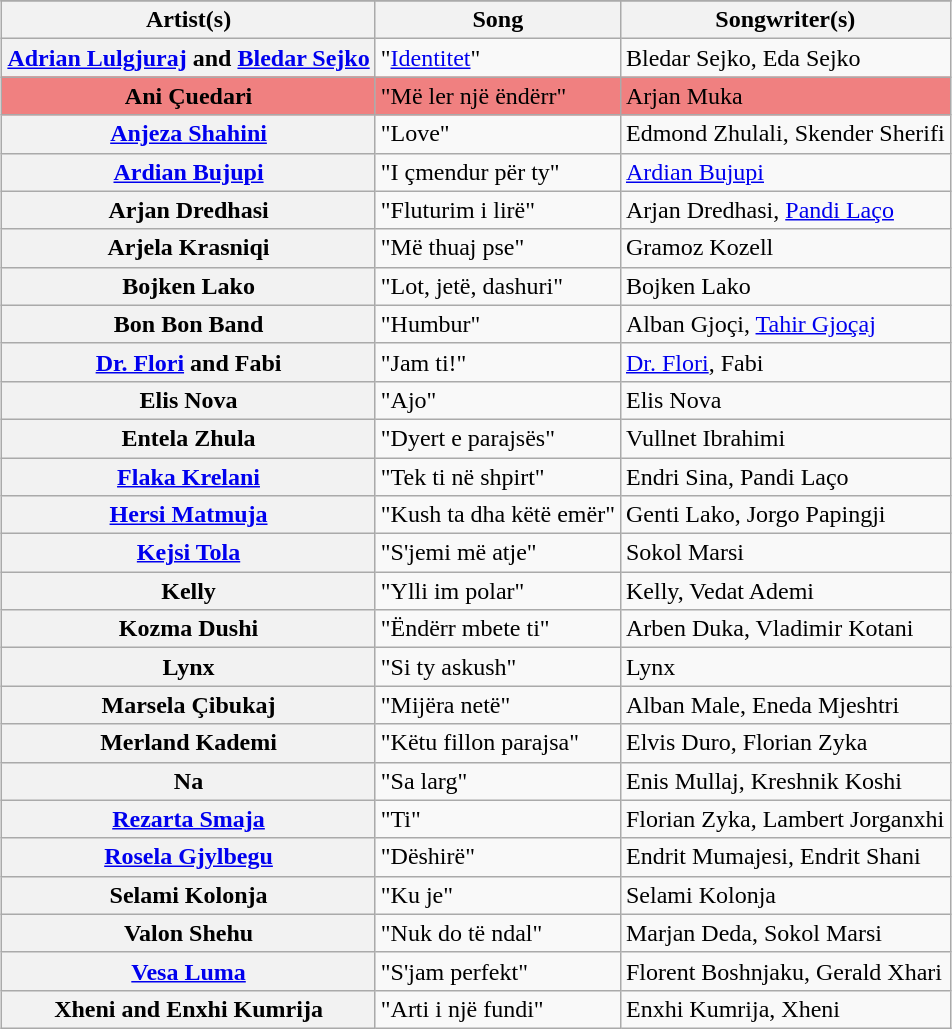<table class="wikitable sortable plainrowheaders" style="margin: 1em auto 1em auto">
<tr>
</tr>
<tr>
<th scope="col">Artist(s)</th>
<th scope="col">Song</th>
<th scope="col" class="unsortable">Songwriter(s)</th>
</tr>
<tr>
<th scope="row"><a href='#'>Adrian Lulgjuraj</a> and <a href='#'>Bledar Sejko</a></th>
<td>"<a href='#'>Identitet</a>"</td>
<td>Bledar Sejko, Eda Sejko</td>
</tr>
<tr style="background:#F08080;">
<th scope="row" style="background:#F08080;">Ani Çuedari</th>
<td>"Më ler një ëndërr"</td>
<td>Arjan Muka</td>
</tr>
<tr>
<th scope="row"><a href='#'>Anjeza Shahini</a></th>
<td>"Love"</td>
<td>Edmond Zhulali, Skender Sherifi</td>
</tr>
<tr>
<th scope="row"><a href='#'>Ardian Bujupi</a></th>
<td>"I çmendur për ty"</td>
<td><a href='#'>Ardian Bujupi</a></td>
</tr>
<tr>
<th scope="row">Arjan Dredhasi</th>
<td>"Fluturim i lirë"</td>
<td>Arjan Dredhasi, <a href='#'>Pandi Laço</a></td>
</tr>
<tr>
<th scope="row">Arjela Krasniqi</th>
<td>"Më thuaj pse"</td>
<td>Gramoz Kozell</td>
</tr>
<tr>
<th scope="row">Bojken Lako</th>
<td>"Lot, jetë, dashuri"</td>
<td>Bojken Lako</td>
</tr>
<tr>
<th scope="row">Bon Bon Band</th>
<td>"Humbur"</td>
<td>Alban Gjoçi, <a href='#'>Tahir Gjoçaj</a></td>
</tr>
<tr>
<th scope="row"><a href='#'>Dr. Flori</a> and Fabi</th>
<td>"Jam ti!"</td>
<td><a href='#'>Dr. Flori</a>, Fabi</td>
</tr>
<tr>
<th scope="row">Elis Nova</th>
<td>"Ajo"</td>
<td>Elis Nova</td>
</tr>
<tr>
<th scope="row">Entela Zhula</th>
<td>"Dyert e parajsës"</td>
<td>Vullnet Ibrahimi</td>
</tr>
<tr>
<th scope="row"><a href='#'>Flaka Krelani</a></th>
<td>"Tek ti në shpirt"</td>
<td>Endri Sina, Pandi Laço</td>
</tr>
<tr>
<th scope="row"><a href='#'>Hersi Matmuja</a></th>
<td>"Kush ta dha këtë emër"</td>
<td>Genti Lako, Jorgo Papingji</td>
</tr>
<tr>
<th scope="row"><a href='#'>Kejsi Tola</a></th>
<td>"S'jemi më atje"</td>
<td>Sokol Marsi</td>
</tr>
<tr>
<th scope="row">Kelly</th>
<td>"Ylli im polar"</td>
<td>Kelly, Vedat Ademi</td>
</tr>
<tr>
<th scope="row">Kozma Dushi</th>
<td>"Ëndërr mbete ti"</td>
<td>Arben Duka, Vladimir Kotani</td>
</tr>
<tr>
<th scope="row">Lynx</th>
<td>"Si ty askush"</td>
<td>Lynx</td>
</tr>
<tr>
<th scope="row">Marsela Çibukaj</th>
<td>"Mijëra netë"</td>
<td>Alban Male, Eneda Mjeshtri</td>
</tr>
<tr>
<th scope="row">Merland Kademi</th>
<td>"Këtu fillon parajsa"</td>
<td>Elvis Duro, Florian Zyka</td>
</tr>
<tr>
<th scope="row">Na</th>
<td>"Sa larg"</td>
<td>Enis Mullaj, Kreshnik Koshi</td>
</tr>
<tr>
<th scope="row"><a href='#'>Rezarta Smaja</a></th>
<td>"Ti"</td>
<td>Florian Zyka, Lambert Jorganxhi</td>
</tr>
<tr>
<th scope="row"><a href='#'>Rosela Gjylbegu</a></th>
<td>"Dëshirë"</td>
<td>Endrit Mumajesi, Endrit Shani</td>
</tr>
<tr>
<th scope="row">Selami Kolonja</th>
<td>"Ku je"</td>
<td>Selami Kolonja</td>
</tr>
<tr>
<th scope="row">Valon Shehu</th>
<td>"Nuk do të ndal"</td>
<td>Marjan Deda, Sokol Marsi</td>
</tr>
<tr>
<th scope="row"><a href='#'>Vesa Luma</a></th>
<td>"S'jam perfekt"</td>
<td>Florent Boshnjaku, Gerald Xhari</td>
</tr>
<tr>
<th scope="row">Xheni and Enxhi Kumrija</th>
<td>"Arti i një fundi"</td>
<td>Enxhi Kumrija, Xheni</td>
</tr>
</table>
